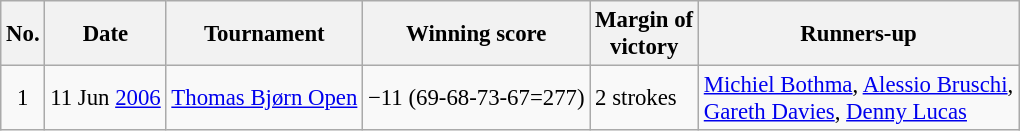<table class="wikitable" style="font-size:95%;">
<tr>
<th>No.</th>
<th>Date</th>
<th>Tournament</th>
<th>Winning score</th>
<th>Margin of<br> victory</th>
<th>Runners-up</th>
</tr>
<tr>
<td align=center>1</td>
<td align=right>11 Jun <a href='#'>2006</a></td>
<td><a href='#'>Thomas Bjørn Open</a></td>
<td>−11 (69-68-73-67=277)</td>
<td>2 strokes</td>
<td> <a href='#'>Michiel Bothma</a>,  <a href='#'>Alessio Bruschi</a>,<br> <a href='#'>Gareth Davies</a>,  <a href='#'>Denny Lucas</a></td>
</tr>
</table>
